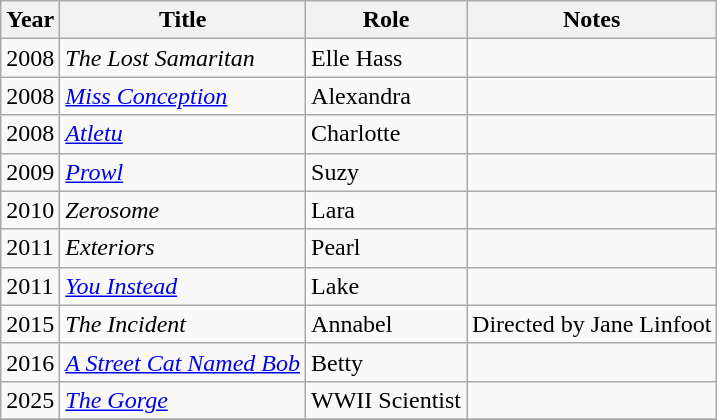<table class="wikitable sortable">
<tr>
<th>Year</th>
<th>Title</th>
<th>Role</th>
<th class="unsortable">Notes</th>
</tr>
<tr>
<td>2008</td>
<td><em>The Lost Samaritan</em></td>
<td>Elle Hass</td>
<td></td>
</tr>
<tr>
<td>2008</td>
<td><em><a href='#'>Miss Conception</a></em></td>
<td>Alexandra</td>
<td></td>
</tr>
<tr>
<td>2008</td>
<td><em><a href='#'>Atletu</a></em></td>
<td>Charlotte</td>
<td></td>
</tr>
<tr>
<td>2009</td>
<td><em><a href='#'>Prowl</a></em></td>
<td>Suzy</td>
<td></td>
</tr>
<tr>
<td>2010</td>
<td><em>Zerosome</em></td>
<td>Lara</td>
<td></td>
</tr>
<tr>
<td>2011</td>
<td><em>Exteriors</em></td>
<td>Pearl</td>
<td></td>
</tr>
<tr>
<td>2011</td>
<td><em><a href='#'>You Instead</a></em></td>
<td>Lake</td>
<td></td>
</tr>
<tr>
<td>2015</td>
<td><em>The Incident</em></td>
<td>Annabel</td>
<td>Directed by Jane Linfoot</td>
</tr>
<tr>
<td>2016</td>
<td><em><a href='#'>A Street Cat Named Bob</a></em></td>
<td>Betty</td>
<td></td>
</tr>
<tr>
<td>2025</td>
<td><a href='#'><em>The Gorge</em></a></td>
<td>WWII Scientist</td>
<td></td>
</tr>
<tr>
</tr>
</table>
